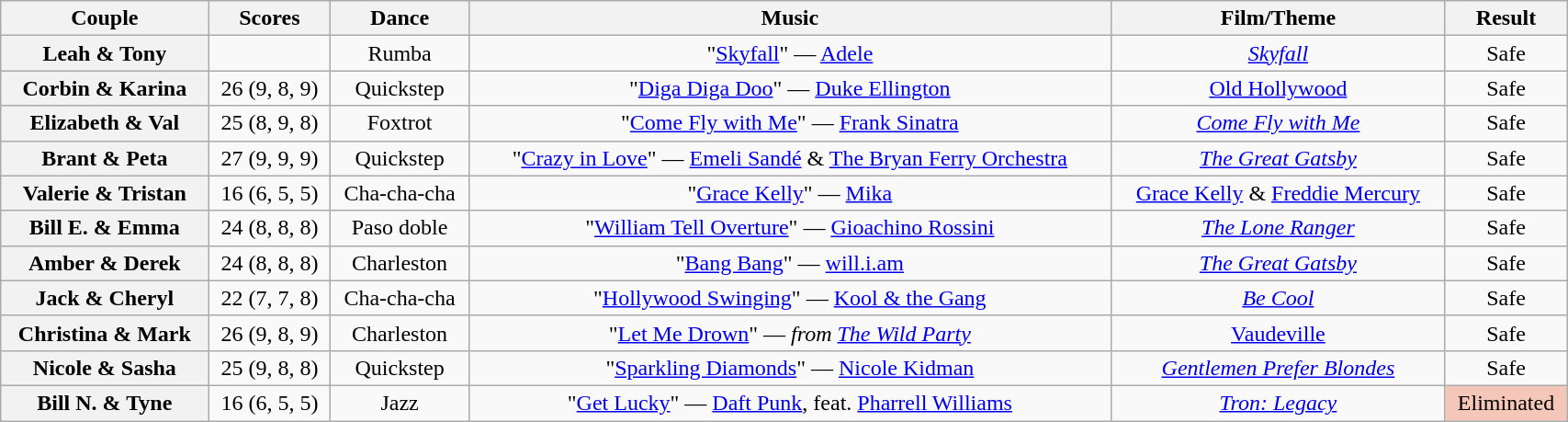<table class="wikitable sortable" style="text-align:center; width:90%">
<tr>
<th scope="col">Couple</th>
<th scope="col">Scores</th>
<th scope="col" class="unsortable">Dance</th>
<th scope="col" class="unsortable">Music</th>
<th scope="col" class="unsortable">Film/Theme</th>
<th scope="col" class="unsortable">Result</th>
</tr>
<tr>
<th scope="row">Leah & Tony</th>
<td></td>
<td>Rumba</td>
<td>"<a href='#'>Skyfall</a>" — <a href='#'>Adele</a></td>
<td><em><a href='#'>Skyfall</a></em></td>
<td>Safe</td>
</tr>
<tr>
<th scope="row">Corbin & Karina</th>
<td>26 (9, 8, 9)</td>
<td>Quickstep</td>
<td>"<a href='#'>Diga Diga Doo</a>" — <a href='#'>Duke Ellington</a></td>
<td><a href='#'>Old Hollywood</a></td>
<td>Safe</td>
</tr>
<tr>
<th scope="row">Elizabeth & Val</th>
<td>25 (8, 9, 8)</td>
<td>Foxtrot</td>
<td>"<a href='#'>Come Fly with Me</a>" — <a href='#'>Frank Sinatra</a></td>
<td><em><a href='#'>Come Fly with Me</a></em></td>
<td>Safe</td>
</tr>
<tr>
<th scope="row">Brant & Peta</th>
<td>27 (9, 9, 9)</td>
<td>Quickstep</td>
<td>"<a href='#'>Crazy in Love</a>" — <a href='#'>Emeli Sandé</a> & <a href='#'>The Bryan Ferry Orchestra</a></td>
<td><em><a href='#'>The Great Gatsby</a></em></td>
<td>Safe</td>
</tr>
<tr>
<th scope="row">Valerie & Tristan</th>
<td>16 (6, 5, 5)</td>
<td>Cha-cha-cha</td>
<td>"<a href='#'>Grace Kelly</a>" — <a href='#'>Mika</a></td>
<td><a href='#'>Grace Kelly</a> & <a href='#'>Freddie Mercury</a></td>
<td>Safe</td>
</tr>
<tr>
<th scope="row">Bill E. & Emma</th>
<td>24 (8, 8, 8)</td>
<td>Paso doble</td>
<td>"<a href='#'>William Tell Overture</a>" — <a href='#'>Gioachino Rossini</a></td>
<td><em><a href='#'>The Lone Ranger</a></em></td>
<td>Safe</td>
</tr>
<tr>
<th scope="row">Amber & Derek</th>
<td>24 (8, 8, 8)</td>
<td>Charleston</td>
<td>"<a href='#'>Bang Bang</a>" — <a href='#'>will.i.am</a></td>
<td><em><a href='#'>The Great Gatsby</a></em></td>
<td>Safe</td>
</tr>
<tr>
<th scope="row">Jack & Cheryl</th>
<td>22 (7, 7, 8)</td>
<td>Cha-cha-cha</td>
<td>"<a href='#'>Hollywood Swinging</a>" — <a href='#'>Kool & the Gang</a></td>
<td><em><a href='#'>Be Cool</a></em></td>
<td>Safe</td>
</tr>
<tr>
<th scope="row">Christina & Mark</th>
<td>26 (9, 8, 9)</td>
<td>Charleston</td>
<td>"<a href='#'>Let Me Drown</a>" — <em>from <a href='#'>The Wild Party</a></em></td>
<td><a href='#'>Vaudeville</a></td>
<td>Safe</td>
</tr>
<tr>
<th scope="row">Nicole & Sasha</th>
<td>25 (9, 8, 8)</td>
<td>Quickstep</td>
<td>"<a href='#'>Sparkling Diamonds</a>" — <a href='#'>Nicole Kidman</a></td>
<td><em><a href='#'>Gentlemen Prefer Blondes</a></em></td>
<td>Safe</td>
</tr>
<tr>
<th scope="row">Bill N. & Tyne</th>
<td>16 (6, 5, 5)</td>
<td>Jazz</td>
<td>"<a href='#'>Get Lucky</a>" — <a href='#'>Daft Punk</a>, feat. <a href='#'>Pharrell Williams</a></td>
<td><em><a href='#'>Tron: Legacy</a></em></td>
<td bgcolor=f4c7b8>Eliminated</td>
</tr>
</table>
